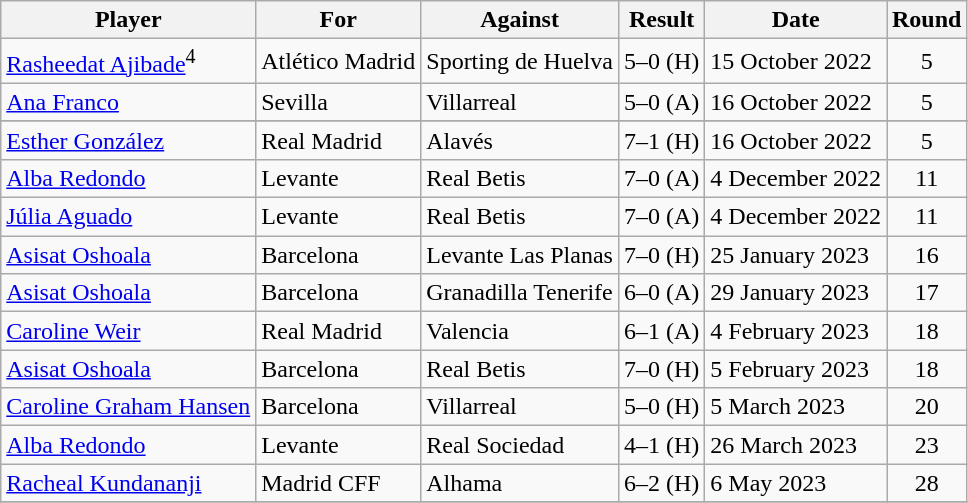<table class="wikitable sortable">
<tr>
<th>Player</th>
<th>For</th>
<th>Against</th>
<th>Result</th>
<th>Date</th>
<th>Round</th>
</tr>
<tr>
<td> <a href='#'>Rasheedat Ajibade</a><sup>4</sup></td>
<td>Atlético Madrid</td>
<td>Sporting de Huelva</td>
<td align="center">5–0 (H)</td>
<td>15 October 2022</td>
<td align="center">5</td>
</tr>
<tr>
<td> <a href='#'>Ana Franco</a></td>
<td>Sevilla</td>
<td>Villarreal</td>
<td align="center">5–0 (A)</td>
<td>16 October 2022</td>
<td align="center">5</td>
</tr>
<tr>
</tr>
<tr>
<td> <a href='#'>Esther González</a></td>
<td>Real Madrid</td>
<td>Alavés</td>
<td align="center">7–1 (H)</td>
<td>16 October 2022</td>
<td align="center">5</td>
</tr>
<tr>
<td> <a href='#'>Alba Redondo</a></td>
<td>Levante</td>
<td>Real Betis</td>
<td align="center">7–0 (A)</td>
<td>4 December 2022</td>
<td align="center">11</td>
</tr>
<tr>
<td> <a href='#'>Júlia Aguado</a></td>
<td>Levante</td>
<td>Real Betis</td>
<td align="center">7–0 (A)</td>
<td>4 December 2022</td>
<td align="center">11</td>
</tr>
<tr>
<td> <a href='#'>Asisat Oshoala</a></td>
<td>Barcelona</td>
<td>Levante Las Planas</td>
<td align="center">7–0 (H)</td>
<td>25 January 2023</td>
<td align="center">16</td>
</tr>
<tr>
<td> <a href='#'>Asisat Oshoala</a></td>
<td>Barcelona</td>
<td>Granadilla Tenerife</td>
<td align="center">6–0 (A)</td>
<td>29 January 2023</td>
<td align="center">17</td>
</tr>
<tr>
<td> <a href='#'>Caroline Weir</a></td>
<td>Real Madrid</td>
<td>Valencia</td>
<td align="center">6–1 (A)</td>
<td>4 February 2023</td>
<td align="center">18</td>
</tr>
<tr>
<td> <a href='#'>Asisat Oshoala</a></td>
<td>Barcelona</td>
<td>Real Betis</td>
<td align="center">7–0 (H)</td>
<td>5 February 2023</td>
<td align="center">18</td>
</tr>
<tr>
<td> <a href='#'>Caroline Graham Hansen</a></td>
<td>Barcelona</td>
<td>Villarreal</td>
<td align="center">5–0 (H)</td>
<td>5 March 2023</td>
<td align="center">20</td>
</tr>
<tr>
<td> <a href='#'>Alba Redondo</a></td>
<td>Levante</td>
<td>Real Sociedad</td>
<td align="center">4–1 (H)</td>
<td>26 March 2023</td>
<td align="center">23</td>
</tr>
<tr>
<td> <a href='#'>Racheal Kundananji</a></td>
<td>Madrid CFF</td>
<td>Alhama</td>
<td align="center">6–2 (H)</td>
<td>6 May 2023</td>
<td align="center">28</td>
</tr>
<tr>
</tr>
</table>
